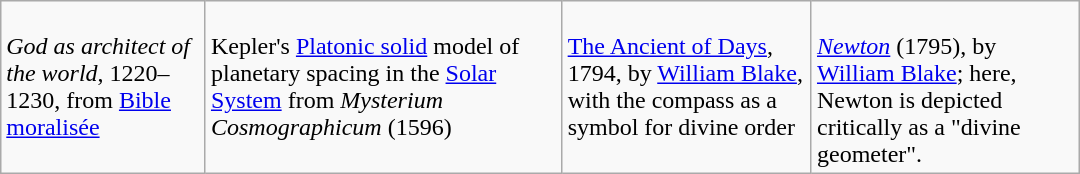<table class=wikitable width=720>
<tr valign=top>
<td><br><em>God as architect of the world</em>, 1220–1230, from <a href='#'>Bible moralisée</a></td>
<td><br>Kepler's <a href='#'>Platonic solid</a> model of planetary spacing in the <a href='#'>Solar System</a> from <em>Mysterium Cosmographicum</em> (1596)</td>
<td><br><a href='#'>The Ancient of Days</a>, 1794, by <a href='#'>William Blake</a>, with the compass as a symbol for divine order</td>
<td><br><em><a href='#'>Newton</a></em> (1795), by <a href='#'>William Blake</a>; here, Newton is depicted critically as a "divine geometer".</td>
</tr>
</table>
